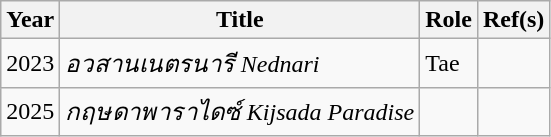<table class="wikitable sortable">
<tr>
<th scope="col">Year</th>
<th scope="col">Title</th>
<th scope="col">Role</th>
<th scope="col" class="unsortable">Ref(s)</th>
</tr>
<tr>
<td>2023</td>
<td><em>อวสานเนตรนารี Nednari</em></td>
<td>Tae</td>
<td></td>
</tr>
<tr>
<td>2025</td>
<td><em>กฤษดาพาราไดซ์ Kijsada Paradise</em></td>
<td></td>
<td></td>
</tr>
</table>
